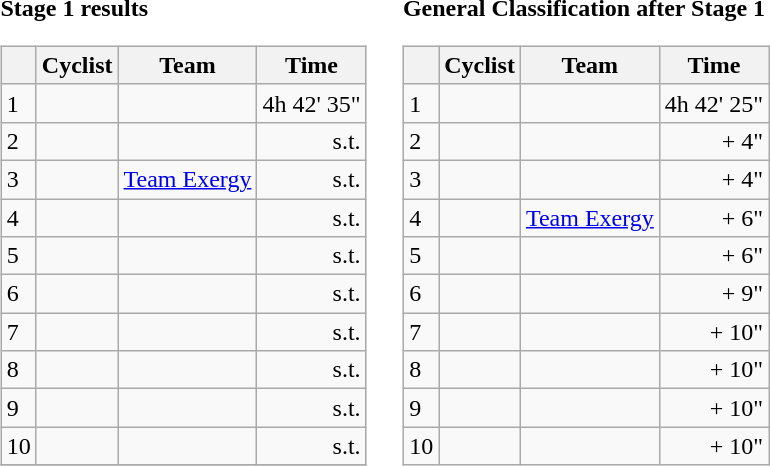<table>
<tr>
<td><strong>Stage 1 results</strong><br><table class="wikitable">
<tr>
<th></th>
<th>Cyclist</th>
<th>Team</th>
<th>Time</th>
</tr>
<tr>
<td>1</td>
<td></td>
<td></td>
<td style="text-align:right;">4h 42' 35"</td>
</tr>
<tr>
<td>2</td>
<td></td>
<td></td>
<td style="text-align:right;">s.t.</td>
</tr>
<tr>
<td>3</td>
<td></td>
<td><a href='#'>Team Exergy</a></td>
<td style="text-align:right;">s.t.</td>
</tr>
<tr>
<td>4</td>
<td></td>
<td></td>
<td style="text-align:right;">s.t.</td>
</tr>
<tr>
<td>5</td>
<td></td>
<td></td>
<td style="text-align:right;">s.t.</td>
</tr>
<tr>
<td>6</td>
<td></td>
<td></td>
<td style="text-align:right;">s.t.</td>
</tr>
<tr>
<td>7</td>
<td></td>
<td></td>
<td style="text-align:right;">s.t.</td>
</tr>
<tr>
<td>8</td>
<td></td>
<td></td>
<td style="text-align:right;">s.t.</td>
</tr>
<tr>
<td>9</td>
<td></td>
<td></td>
<td style="text-align:right;">s.t.</td>
</tr>
<tr>
<td>10</td>
<td></td>
<td></td>
<td style="text-align:right;">s.t.</td>
</tr>
<tr>
</tr>
</table>
</td>
<td></td>
<td><strong>General Classification after Stage 1</strong><br><table class="wikitable">
<tr>
<th></th>
<th>Cyclist</th>
<th>Team</th>
<th>Time</th>
</tr>
<tr>
<td>1</td>
<td> </td>
<td></td>
<td style="text-align:right;">4h 42' 25"</td>
</tr>
<tr>
<td>2</td>
<td></td>
<td></td>
<td style="text-align:right;">+ 4"</td>
</tr>
<tr>
<td>3</td>
<td></td>
<td></td>
<td style="text-align:right;">+ 4"</td>
</tr>
<tr>
<td>4</td>
<td></td>
<td><a href='#'>Team Exergy</a></td>
<td style="text-align:right;">+ 6"</td>
</tr>
<tr>
<td>5</td>
<td> </td>
<td></td>
<td style="text-align:right;">+ 6"</td>
</tr>
<tr>
<td>6</td>
<td></td>
<td></td>
<td style="text-align:right;">+ 9"</td>
</tr>
<tr>
<td>7</td>
<td></td>
<td></td>
<td style="text-align:right;">+ 10"</td>
</tr>
<tr>
<td>8</td>
<td></td>
<td></td>
<td style="text-align:right;">+ 10"</td>
</tr>
<tr>
<td>9</td>
<td></td>
<td></td>
<td style="text-align:right;">+ 10"</td>
</tr>
<tr>
<td>10</td>
<td></td>
<td></td>
<td style="text-align:right;">+ 10"</td>
</tr>
</table>
</td>
</tr>
</table>
